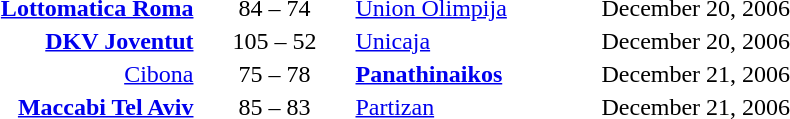<table style="text-align:center">
<tr>
<th width=160></th>
<th width=100></th>
<th width=160></th>
<th width=200></th>
</tr>
<tr>
<td align=right><strong><a href='#'>Lottomatica Roma</a></strong> </td>
<td>84 – 74</td>
<td align=left> <a href='#'>Union Olimpija</a></td>
<td align=left>December 20, 2006</td>
</tr>
<tr>
<td align=right><strong><a href='#'>DKV Joventut</a></strong> </td>
<td>105 – 52</td>
<td align=left> <a href='#'>Unicaja</a></td>
<td align=left>December 20, 2006</td>
</tr>
<tr>
<td align=right><a href='#'>Cibona</a> </td>
<td>75 – 78</td>
<td align=left> <strong><a href='#'>Panathinaikos</a></strong></td>
<td align=left>December 21, 2006</td>
</tr>
<tr>
<td align=right><strong><a href='#'>Maccabi Tel Aviv</a></strong> </td>
<td>85 – 83</td>
<td align=left> <a href='#'>Partizan</a></td>
<td align=left>December 21, 2006</td>
</tr>
</table>
